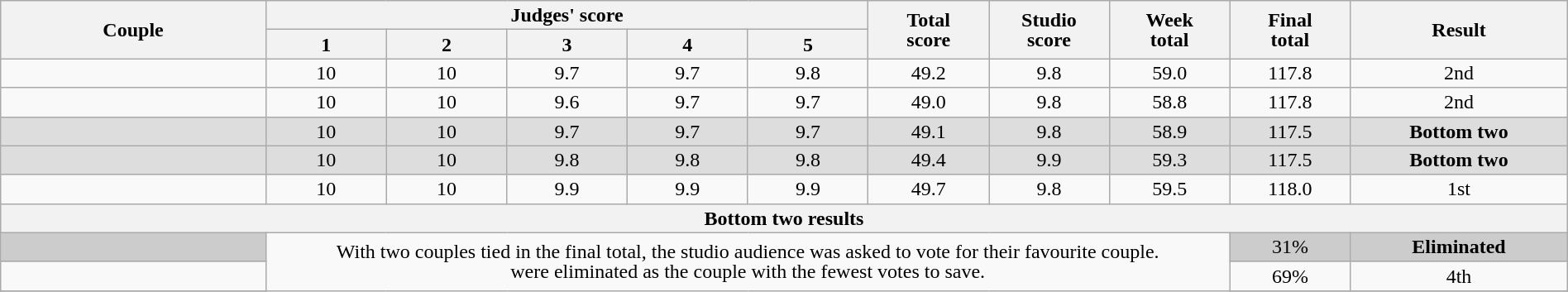<table class="wikitable" style="font-size:100%; line-height:16px; text-align:center" width="100%">
<tr>
<th rowspan=2 width="11.00%">Couple</th>
<th colspan=5 width="25.00%">Judges' score</th>
<th rowspan=2 width="05.00%">Total<br>score</th>
<th rowspan=2 width="05.00%">Studio<br>score</th>
<th rowspan=2 width="05.00%">Week<br>total</th>
<th rowspan=2 width="05.00%">Final<br>total</th>
<th rowspan=2 width="09.00%">Result</th>
</tr>
<tr>
<th width="05%">1</th>
<th width="05%">2</th>
<th width="05%">3</th>
<th width="05%">4</th>
<th width="05%">5</th>
</tr>
<tr>
<td></td>
<td>10</td>
<td>10</td>
<td>9.7</td>
<td>9.7</td>
<td>9.8</td>
<td>49.2</td>
<td>9.8</td>
<td>59.0</td>
<td>117.8</td>
<td>2nd</td>
</tr>
<tr>
<td></td>
<td>10</td>
<td>10</td>
<td>9.6</td>
<td>9.7</td>
<td>9.7</td>
<td>49.0</td>
<td>9.8</td>
<td>58.8</td>
<td>117.8</td>
<td>2nd</td>
</tr>
<tr bgcolor="DDDDDD">
<td></td>
<td>10</td>
<td>10</td>
<td>9.7</td>
<td>9.7</td>
<td>9.7</td>
<td>49.1</td>
<td>9.8</td>
<td>58.9</td>
<td>117.5</td>
<td><strong>Bottom two</strong></td>
</tr>
<tr bgcolor="DDDDDD">
<td></td>
<td>10</td>
<td>10</td>
<td>9.8</td>
<td>9.8</td>
<td>9.8</td>
<td>49.4</td>
<td>9.9</td>
<td>59.3</td>
<td>117.5</td>
<td><strong>Bottom two</strong></td>
</tr>
<tr>
<td></td>
<td>10</td>
<td>10</td>
<td>9.9</td>
<td>9.9</td>
<td>9.9</td>
<td>49.7</td>
<td>9.8</td>
<td>59.5</td>
<td>118.0</td>
<td>1st</td>
</tr>
<tr>
<th colspan=11>Bottom two results</th>
</tr>
<tr>
<td bgcolor="CCCCCC"></td>
<td rowspan=3 colspan=8>With two couples tied in the final total, the studio audience was asked to vote for their favourite couple.<br> were eliminated as the couple with the fewest votes to save.</td>
<td bgcolor="CCCCCC">31%</td>
<td bgcolor="CCCCCC"><strong>Eliminated</strong></td>
</tr>
<tr>
<td></td>
<td>69%</td>
<td>4th</td>
</tr>
<tr>
</tr>
</table>
